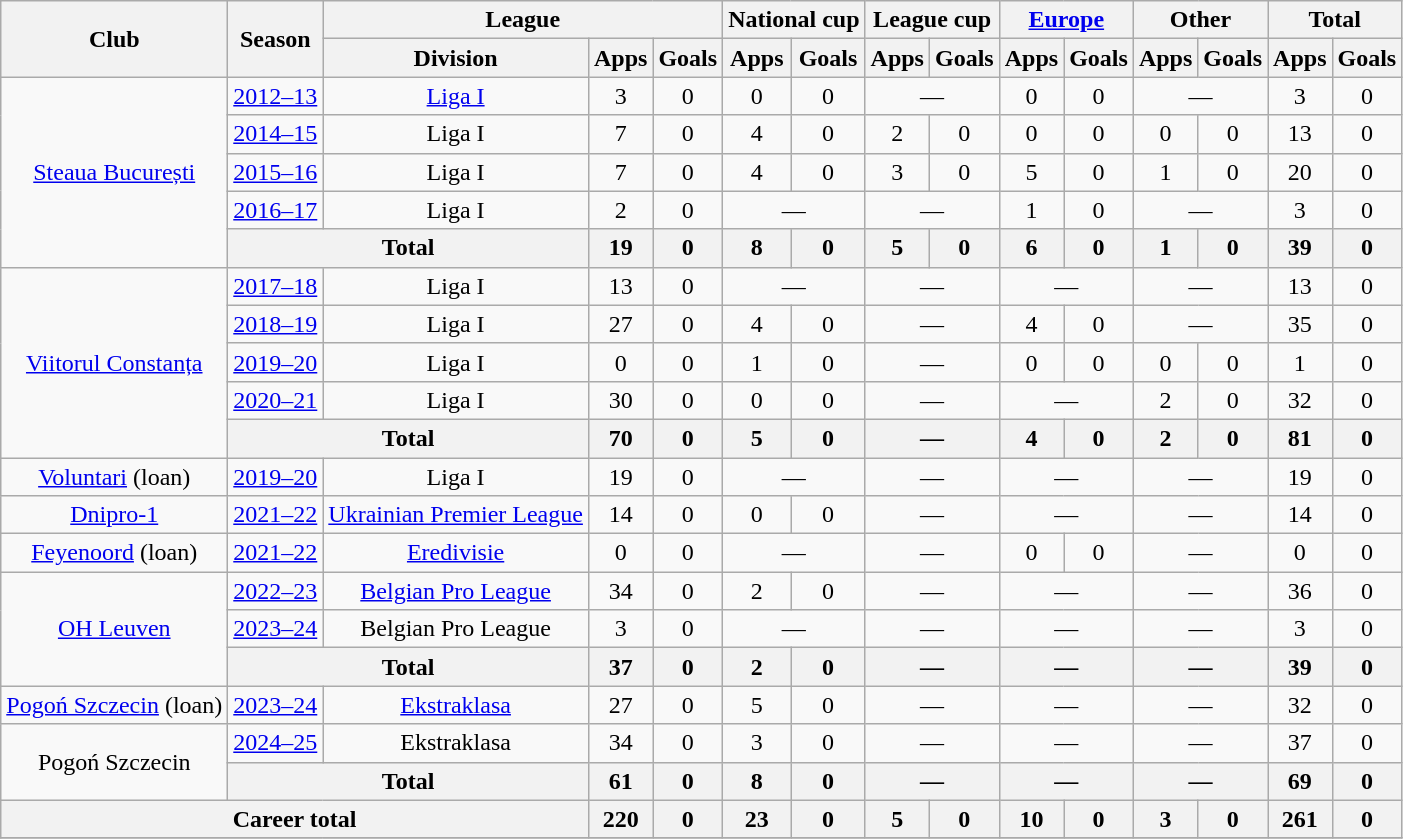<table class="wikitable" style="text-align: center;">
<tr>
<th rowspan="2">Club</th>
<th rowspan="2">Season</th>
<th colspan="3">League</th>
<th colspan="2">National cup</th>
<th colspan="2">League cup</th>
<th colspan="2"><a href='#'>Europe</a></th>
<th colspan="2">Other</th>
<th colspan="2">Total</th>
</tr>
<tr>
<th>Division</th>
<th>Apps</th>
<th>Goals</th>
<th>Apps</th>
<th>Goals</th>
<th>Apps</th>
<th>Goals</th>
<th>Apps</th>
<th>Goals</th>
<th>Apps</th>
<th>Goals</th>
<th>Apps</th>
<th>Goals</th>
</tr>
<tr>
<td rowspan=5><a href='#'>Steaua București</a></td>
<td><a href='#'>2012–13</a></td>
<td><a href='#'>Liga I</a></td>
<td>3</td>
<td>0</td>
<td>0</td>
<td>0</td>
<td colspan=2>—</td>
<td>0</td>
<td>0</td>
<td colspan=2>—</td>
<td>3</td>
<td>0</td>
</tr>
<tr>
<td><a href='#'>2014–15</a></td>
<td>Liga I</td>
<td>7</td>
<td>0</td>
<td>4</td>
<td>0</td>
<td>2</td>
<td>0</td>
<td>0</td>
<td>0</td>
<td>0</td>
<td>0</td>
<td>13</td>
<td>0</td>
</tr>
<tr>
<td><a href='#'>2015–16</a></td>
<td>Liga I</td>
<td>7</td>
<td>0</td>
<td>4</td>
<td>0</td>
<td>3</td>
<td>0</td>
<td>5</td>
<td>0</td>
<td>1</td>
<td>0</td>
<td>20</td>
<td>0</td>
</tr>
<tr>
<td><a href='#'>2016–17</a></td>
<td>Liga I</td>
<td>2</td>
<td>0</td>
<td colspan=2>—</td>
<td colspan=2>—</td>
<td>1</td>
<td>0</td>
<td colspan=2>—</td>
<td>3</td>
<td>0</td>
</tr>
<tr>
<th colspan="2">Total</th>
<th>19</th>
<th>0</th>
<th>8</th>
<th>0</th>
<th>5</th>
<th>0</th>
<th>6</th>
<th>0</th>
<th>1</th>
<th>0</th>
<th>39</th>
<th>0</th>
</tr>
<tr>
<td rowspan="5"><a href='#'>Viitorul Constanța</a></td>
<td><a href='#'>2017–18</a></td>
<td>Liga I</td>
<td>13</td>
<td>0</td>
<td colspan=2>—</td>
<td colspan=2>—</td>
<td colspan=2>—</td>
<td colspan=2>—</td>
<td>13</td>
<td>0</td>
</tr>
<tr>
<td><a href='#'>2018–19</a></td>
<td>Liga I</td>
<td>27</td>
<td>0</td>
<td>4</td>
<td>0</td>
<td colspan=2>—</td>
<td>4</td>
<td>0</td>
<td colspan=2>—</td>
<td>35</td>
<td>0</td>
</tr>
<tr>
<td><a href='#'>2019–20</a></td>
<td>Liga I</td>
<td>0</td>
<td>0</td>
<td>1</td>
<td>0</td>
<td colspan=2>—</td>
<td>0</td>
<td>0</td>
<td>0</td>
<td>0</td>
<td>1</td>
<td>0</td>
</tr>
<tr>
<td><a href='#'>2020–21</a></td>
<td>Liga I</td>
<td>30</td>
<td>0</td>
<td>0</td>
<td>0</td>
<td colspan=2>—</td>
<td colspan=2>—</td>
<td>2</td>
<td>0</td>
<td>32</td>
<td>0</td>
</tr>
<tr>
<th colspan="2">Total</th>
<th>70</th>
<th>0</th>
<th>5</th>
<th>0</th>
<th colspan=2>—</th>
<th>4</th>
<th>0</th>
<th>2</th>
<th>0</th>
<th>81</th>
<th>0</th>
</tr>
<tr>
<td><a href='#'>Voluntari</a> (loan)</td>
<td><a href='#'>2019–20</a></td>
<td>Liga I</td>
<td>19</td>
<td>0</td>
<td colspan=2>—</td>
<td colspan=2>—</td>
<td colspan=2>—</td>
<td colspan=2>—</td>
<td>19</td>
<td>0</td>
</tr>
<tr>
<td><a href='#'>Dnipro-1</a></td>
<td><a href='#'>2021–22</a></td>
<td><a href='#'>Ukrainian Premier League</a></td>
<td>14</td>
<td>0</td>
<td>0</td>
<td>0</td>
<td colspan=2>—</td>
<td colspan=2>—</td>
<td colspan=2>—</td>
<td>14</td>
<td>0</td>
</tr>
<tr>
<td><a href='#'>Feyenoord</a> (loan)</td>
<td><a href='#'>2021–22</a></td>
<td><a href='#'>Eredivisie</a></td>
<td>0</td>
<td>0</td>
<td colspan=2>—</td>
<td colspan=2>—</td>
<td>0</td>
<td>0</td>
<td colspan=2>—</td>
<td>0</td>
<td>0</td>
</tr>
<tr>
<td rowspan = "3"><a href='#'>OH Leuven</a></td>
<td><a href='#'>2022–23</a></td>
<td><a href='#'>Belgian Pro League</a></td>
<td>34</td>
<td>0</td>
<td>2</td>
<td>0</td>
<td colspan=2>—</td>
<td colspan=2>—</td>
<td colspan=2>—</td>
<td>36</td>
<td>0</td>
</tr>
<tr>
<td><a href='#'>2023–24</a></td>
<td>Belgian Pro League</td>
<td>3</td>
<td>0</td>
<td colspan=2>—</td>
<td colspan=2>—</td>
<td colspan=2>—</td>
<td colspan=2>—</td>
<td>3</td>
<td>0</td>
</tr>
<tr>
<th colspan="2">Total</th>
<th>37</th>
<th>0</th>
<th>2</th>
<th>0</th>
<th colspan=2>—</th>
<th colspan=2>—</th>
<th colspan=2>—</th>
<th>39</th>
<th>0</th>
</tr>
<tr>
<td><a href='#'>Pogoń Szczecin</a> (loan)</td>
<td><a href='#'>2023–24</a></td>
<td><a href='#'>Ekstraklasa</a></td>
<td>27</td>
<td>0</td>
<td>5</td>
<td>0</td>
<td colspan=2>—</td>
<td colspan=2>—</td>
<td colspan=2>—</td>
<td>32</td>
<td>0</td>
</tr>
<tr>
<td rowspan ="2">Pogoń Szczecin</td>
<td><a href='#'>2024–25</a></td>
<td>Ekstraklasa</td>
<td>34</td>
<td>0</td>
<td>3</td>
<td>0</td>
<td colspan=2>—</td>
<td colspan=2>—</td>
<td colspan=2>—</td>
<td>37</td>
<td>0</td>
</tr>
<tr>
<th colspan="2">Total</th>
<th>61</th>
<th>0</th>
<th>8</th>
<th>0</th>
<th colspan=2>—</th>
<th colspan=2>—</th>
<th colspan=2>—</th>
<th>69</th>
<th>0</th>
</tr>
<tr>
<th colspan="3">Career total</th>
<th>220</th>
<th>0</th>
<th>23</th>
<th>0</th>
<th>5</th>
<th>0</th>
<th>10</th>
<th>0</th>
<th>3</th>
<th>0</th>
<th>261</th>
<th>0</th>
</tr>
<tr>
</tr>
</table>
